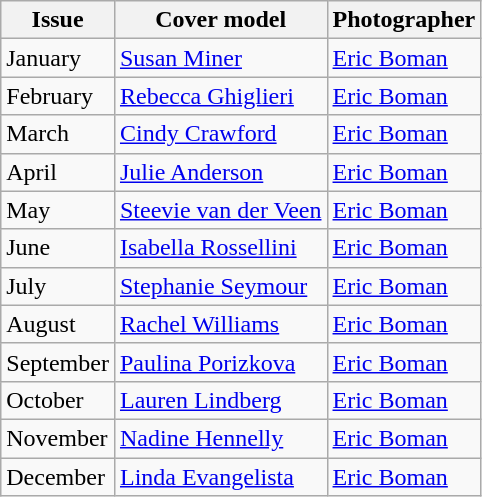<table class="sortable wikitable">
<tr>
<th>Issue</th>
<th>Cover model</th>
<th>Photographer</th>
</tr>
<tr>
<td>January</td>
<td><a href='#'>Susan Miner</a></td>
<td><a href='#'>Eric Boman</a></td>
</tr>
<tr>
<td>February</td>
<td><a href='#'>Rebecca Ghiglieri</a></td>
<td><a href='#'>Eric Boman</a></td>
</tr>
<tr>
<td>March</td>
<td><a href='#'>Cindy Crawford</a></td>
<td><a href='#'>Eric Boman</a></td>
</tr>
<tr>
<td>April</td>
<td><a href='#'>Julie Anderson</a></td>
<td><a href='#'>Eric Boman</a></td>
</tr>
<tr>
<td>May</td>
<td><a href='#'>Steevie van der Veen</a></td>
<td><a href='#'>Eric Boman</a></td>
</tr>
<tr>
<td>June</td>
<td><a href='#'>Isabella Rossellini</a></td>
<td><a href='#'>Eric Boman</a></td>
</tr>
<tr>
<td>July</td>
<td><a href='#'>Stephanie Seymour</a></td>
<td><a href='#'>Eric Boman</a></td>
</tr>
<tr>
<td>August</td>
<td><a href='#'>Rachel Williams</a></td>
<td><a href='#'>Eric Boman</a></td>
</tr>
<tr>
<td>September</td>
<td><a href='#'>Paulina Porizkova</a></td>
<td><a href='#'>Eric Boman</a></td>
</tr>
<tr>
<td>October</td>
<td><a href='#'>Lauren Lindberg</a></td>
<td><a href='#'>Eric Boman</a></td>
</tr>
<tr>
<td>November</td>
<td><a href='#'>Nadine Hennelly</a></td>
<td><a href='#'>Eric Boman</a></td>
</tr>
<tr>
<td>December</td>
<td><a href='#'>Linda Evangelista</a></td>
<td><a href='#'>Eric Boman</a></td>
</tr>
</table>
